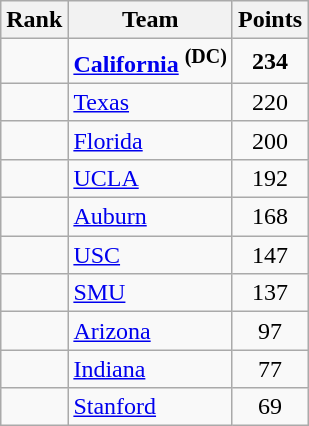<table class="wikitable sortable" style="text-align:center">
<tr>
<th>Rank</th>
<th>Team</th>
<th>Points</th>
</tr>
<tr>
<td></td>
<td align=left><strong><a href='#'>California</a></strong> <sup><strong>(DC)</strong></sup></td>
<td><strong>234</strong></td>
</tr>
<tr>
<td></td>
<td align=left><a href='#'>Texas</a></td>
<td>220</td>
</tr>
<tr>
<td></td>
<td align=left><a href='#'>Florida</a></td>
<td>200</td>
</tr>
<tr>
<td></td>
<td align=left><a href='#'>UCLA</a></td>
<td>192</td>
</tr>
<tr>
<td></td>
<td align=left><a href='#'>Auburn</a></td>
<td>168</td>
</tr>
<tr>
<td></td>
<td align=left><a href='#'>USC</a></td>
<td>147</td>
</tr>
<tr>
<td></td>
<td align=left><a href='#'>SMU</a></td>
<td>137</td>
</tr>
<tr>
<td></td>
<td align=left><a href='#'>Arizona</a></td>
<td>97</td>
</tr>
<tr>
<td></td>
<td align=left><a href='#'>Indiana</a></td>
<td>77</td>
</tr>
<tr>
<td></td>
<td align=left><a href='#'>Stanford</a></td>
<td>69</td>
</tr>
</table>
